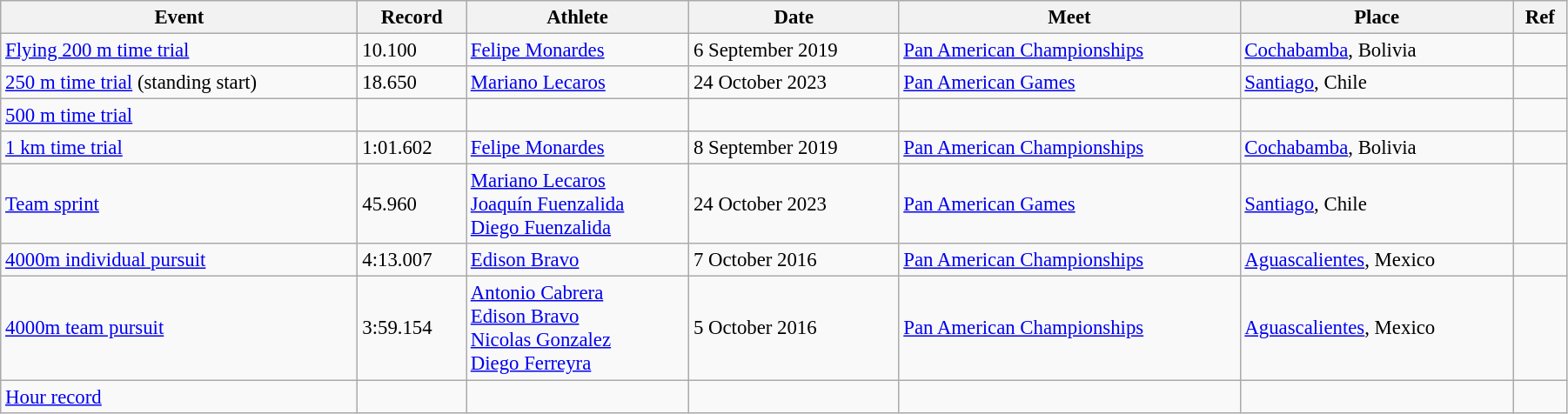<table class="wikitable" style="font-size:95%; width: 95%;">
<tr>
<th>Event</th>
<th>Record</th>
<th>Athlete</th>
<th>Date</th>
<th>Meet</th>
<th>Place</th>
<th>Ref</th>
</tr>
<tr>
<td><a href='#'>Flying 200 m time trial</a></td>
<td>10.100</td>
<td><a href='#'>Felipe Monardes</a></td>
<td>6 September 2019</td>
<td><a href='#'>Pan American Championships</a></td>
<td><a href='#'>Cochabamba</a>, Bolivia</td>
<td></td>
</tr>
<tr>
<td><a href='#'>250 m time trial</a> (standing start)</td>
<td>18.650</td>
<td><a href='#'>Mariano Lecaros</a></td>
<td>24 October 2023</td>
<td><a href='#'>Pan American Games</a></td>
<td><a href='#'>Santiago</a>, Chile</td>
<td></td>
</tr>
<tr>
<td><a href='#'>500 m time trial</a></td>
<td></td>
<td></td>
<td></td>
<td></td>
<td></td>
<td></td>
</tr>
<tr>
<td><a href='#'>1 km time trial</a></td>
<td>1:01.602</td>
<td><a href='#'>Felipe Monardes</a></td>
<td>8 September 2019</td>
<td><a href='#'>Pan American Championships</a></td>
<td><a href='#'>Cochabamba</a>, Bolivia</td>
<td></td>
</tr>
<tr>
<td><a href='#'>Team sprint</a></td>
<td>45.960</td>
<td><a href='#'>Mariano Lecaros</a><br><a href='#'>Joaquín Fuenzalida</a><br><a href='#'>Diego Fuenzalida</a></td>
<td>24 October 2023</td>
<td><a href='#'>Pan American Games</a></td>
<td><a href='#'>Santiago</a>, Chile</td>
<td></td>
</tr>
<tr>
<td><a href='#'>4000m individual pursuit</a></td>
<td>4:13.007</td>
<td><a href='#'>Edison Bravo</a></td>
<td>7 October 2016</td>
<td><a href='#'>Pan American Championships</a></td>
<td><a href='#'>Aguascalientes</a>, Mexico</td>
<td></td>
</tr>
<tr>
<td><a href='#'>4000m team pursuit</a></td>
<td>3:59.154</td>
<td><a href='#'>Antonio Cabrera</a><br><a href='#'>Edison Bravo</a><br><a href='#'>Nicolas Gonzalez</a><br><a href='#'>Diego Ferreyra</a></td>
<td>5 October 2016</td>
<td><a href='#'>Pan American Championships</a></td>
<td><a href='#'>Aguascalientes</a>, Mexico</td>
<td></td>
</tr>
<tr>
<td><a href='#'>Hour record</a></td>
<td></td>
<td></td>
<td></td>
<td></td>
<td></td>
<td></td>
</tr>
</table>
